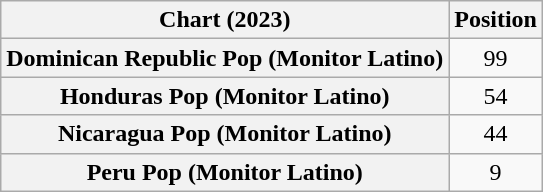<table class="wikitable sortable plainrowheaders" style="text-align:center">
<tr>
<th scope="col">Chart (2023)</th>
<th scope="col">Position</th>
</tr>
<tr>
<th scope="row">Dominican Republic Pop (Monitor Latino)</th>
<td>99</td>
</tr>
<tr>
<th scope="row">Honduras Pop (Monitor Latino)</th>
<td>54</td>
</tr>
<tr>
<th scope="row">Nicaragua Pop (Monitor Latino)</th>
<td>44</td>
</tr>
<tr>
<th scope="row">Peru Pop (Monitor Latino)</th>
<td>9</td>
</tr>
</table>
